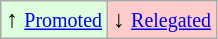<table class="wikitable" align="center">
<tr>
<td style="background:#ddffdd">↑ <small><a href='#'>Promoted</a></small></td>
<td style="background:#ffcccc">↓ <small><a href='#'>Relegated</a></small></td>
</tr>
</table>
